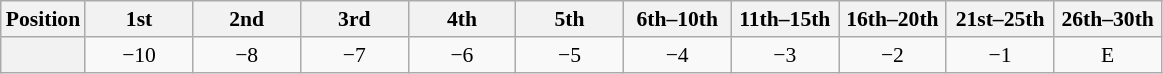<table class="wikitable" style="font-size:90%;text-align:center">
<tr>
<th style="text-align:left">Position</th>
<th style="width:65px;">1st</th>
<th style="width:65px;">2nd</th>
<th style="width:65px;">3rd</th>
<th style="width:65px;">4th</th>
<th style="width:65px;">5th</th>
<th style="width:65px;">6th–10th</th>
<th style="width:65px;">11th–15th</th>
<th style="width:65px;">16th–20th</th>
<th style="width:65px;">21st–25th</th>
<th style="width:65px;">26th–30th</th>
</tr>
<tr>
<th style="text-align:left"></th>
<td>−10</td>
<td>−8</td>
<td>−7</td>
<td>−6</td>
<td>−5</td>
<td>−4</td>
<td>−3</td>
<td>−2</td>
<td>−1</td>
<td>E</td>
</tr>
</table>
